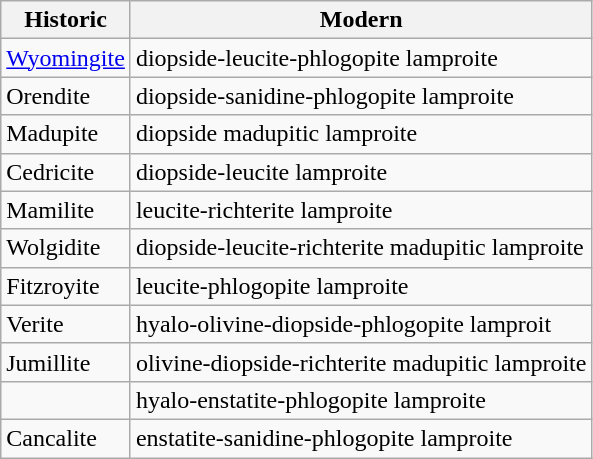<table class="wikitable" border="1">
<tr>
<th>Historic</th>
<th>Modern</th>
</tr>
<tr>
<td><a href='#'>Wyomingite</a></td>
<td>diopside-leucite-phlogopite lamproite</td>
</tr>
<tr>
<td>Orendite</td>
<td>diopside-sanidine-phlogopite lamproite</td>
</tr>
<tr>
<td>Madupite</td>
<td>diopside madupitic lamproite</td>
</tr>
<tr>
<td>Cedricite</td>
<td>diopside-leucite lamproite</td>
</tr>
<tr>
<td>Mamilite</td>
<td>leucite-richterite lamproite</td>
</tr>
<tr>
<td>Wolgidite</td>
<td>diopside-leucite-richterite madupitic lamproite</td>
</tr>
<tr>
<td>Fitzroyite</td>
<td>leucite-phlogopite lamproite</td>
</tr>
<tr>
<td>Verite</td>
<td>hyalo-olivine-diopside-phlogopite lamproit</td>
</tr>
<tr>
<td>Jumillite</td>
<td>olivine-diopside-richterite madupitic lamproite</td>
</tr>
<tr>
<td></td>
<td>hyalo-enstatite-phlogopite lamproite</td>
</tr>
<tr>
<td>Cancalite</td>
<td>enstatite-sanidine-phlogopite lamproite</td>
</tr>
</table>
